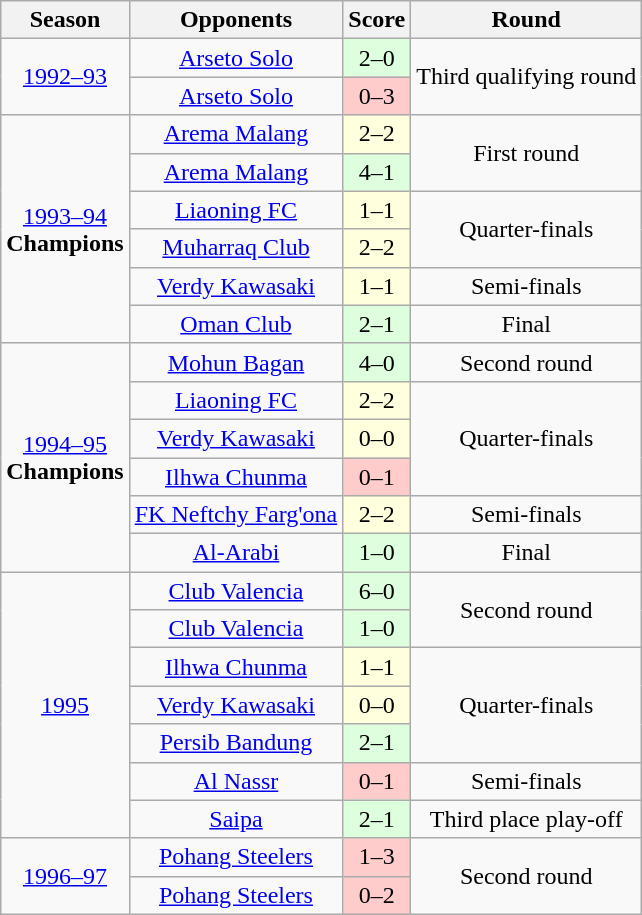<table class="wikitable" style="text-align:center;">
<tr>
<th>Season</th>
<th>Opponents</th>
<th>Score</th>
<th>Round</th>
</tr>
<tr>
<td rowspan="2"><a href='#'>1992–93</a></td>
<td> <a href='#'>Arseto Solo</a></td>
<td style="background:#dfd;">2–0</td>
<td rowspan="2">Third qualifying round</td>
</tr>
<tr>
<td> <a href='#'>Arseto Solo</a></td>
<td style="background:#fcc;">0–3</td>
</tr>
<tr>
<td rowspan="6"><a href='#'>1993–94</a><br><strong>Champions</strong></td>
<td> <a href='#'>Arema Malang</a></td>
<td style="background:#ffd;">2–2</td>
<td rowspan="2">First round</td>
</tr>
<tr>
<td> <a href='#'>Arema Malang</a></td>
<td style="background:#dfd;">4–1</td>
</tr>
<tr>
<td> <a href='#'>Liaoning FC</a></td>
<td style="background:#ffd;">1–1</td>
<td rowspan="2">Quarter-finals</td>
</tr>
<tr>
<td> <a href='#'>Muharraq Club</a></td>
<td style="background:#ffd;">2–2</td>
</tr>
<tr>
<td> <a href='#'>Verdy Kawasaki</a></td>
<td style="background:#ffd;">1–1</td>
<td>Semi-finals</td>
</tr>
<tr>
<td> <a href='#'>Oman Club</a></td>
<td style="background:#dfd;">2–1</td>
<td>Final</td>
</tr>
<tr>
<td rowspan="6"><a href='#'>1994–95</a><br><strong>Champions</strong></td>
<td> <a href='#'>Mohun Bagan</a></td>
<td style="background:#dfd;">4–0</td>
<td>Second round</td>
</tr>
<tr>
<td> <a href='#'>Liaoning FC</a></td>
<td style="background:#ffd;">2–2</td>
<td rowspan="3">Quarter-finals</td>
</tr>
<tr>
<td> <a href='#'>Verdy Kawasaki</a></td>
<td style="background:#ffd;">0–0</td>
</tr>
<tr>
<td> <a href='#'>Ilhwa Chunma</a></td>
<td style="background:#fcc;">0–1</td>
</tr>
<tr>
<td> <a href='#'>FK Neftchy Farg'ona</a></td>
<td style="background:#ffd;">2–2</td>
<td>Semi-finals</td>
</tr>
<tr>
<td> <a href='#'>Al-Arabi</a></td>
<td style="background:#dfd;">1–0</td>
<td>Final</td>
</tr>
<tr>
<td rowspan="7"><a href='#'>1995</a></td>
<td> <a href='#'>Club Valencia</a></td>
<td style="background:#dfd;">6–0</td>
<td rowspan="2">Second round</td>
</tr>
<tr>
<td> <a href='#'>Club Valencia</a></td>
<td style="background:#dfd;">1–0</td>
</tr>
<tr>
<td> <a href='#'>Ilhwa Chunma</a></td>
<td style="background:#ffd;">1–1</td>
<td rowspan="3">Quarter-finals</td>
</tr>
<tr>
<td> <a href='#'>Verdy Kawasaki</a></td>
<td style="background:#ffd;">0–0</td>
</tr>
<tr>
<td> <a href='#'>Persib Bandung</a></td>
<td style="background:#dfd;">2–1</td>
</tr>
<tr>
<td> <a href='#'>Al Nassr</a></td>
<td style="background:#fcc;">0–1</td>
<td>Semi-finals</td>
</tr>
<tr>
<td> <a href='#'>Saipa</a></td>
<td style="background:#dfd;">2–1</td>
<td>Third place play-off</td>
</tr>
<tr>
<td rowspan="2"><a href='#'>1996–97</a></td>
<td> <a href='#'>Pohang Steelers</a></td>
<td style="background:#fcc;">1–3</td>
<td rowspan="2">Second round</td>
</tr>
<tr>
<td> <a href='#'>Pohang Steelers</a></td>
<td style="background:#fcc;">0–2</td>
</tr>
</table>
